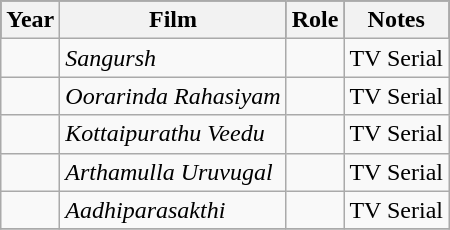<table class="wikitable sortable">
<tr style="background:#000;">
<th>Year</th>
<th>Film</th>
<th>Role</th>
<th class=unsortable>Notes</th>
</tr>
<tr>
<td></td>
<td><em>Sangursh</em></td>
<td></td>
<td>TV Serial</td>
</tr>
<tr>
<td></td>
<td><em>Oorarinda Rahasiyam</em></td>
<td></td>
<td>TV Serial</td>
</tr>
<tr>
<td></td>
<td><em>Kottaipurathu Veedu</em></td>
<td></td>
<td>TV Serial</td>
</tr>
<tr>
<td></td>
<td><em>Arthamulla Uruvugal</em></td>
<td></td>
<td>TV Serial</td>
</tr>
<tr>
<td></td>
<td><em>Aadhiparasakthi</em></td>
<td></td>
<td>TV Serial</td>
</tr>
<tr>
</tr>
</table>
